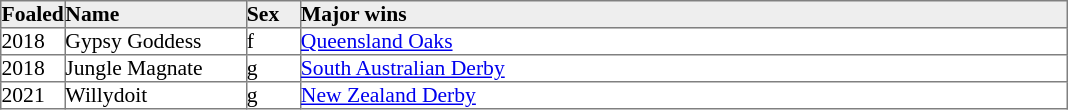<table border="1" cellpadding="0" style="border-collapse: collapse; font-size:90%">
<tr bgcolor="#eeeeee">
<td width="35px"><strong>Foaled</strong></td>
<td width="120px"><strong>Name</strong></td>
<td width="35px"><strong>Sex</strong></td>
<td width="510px"><strong>Major wins</strong></td>
</tr>
<tr>
<td>2018</td>
<td>Gypsy Goddess</td>
<td>f</td>
<td><a href='#'>Queensland Oaks</a></td>
</tr>
<tr>
<td>2018</td>
<td>Jungle Magnate</td>
<td>g</td>
<td><a href='#'>South Australian Derby</a></td>
</tr>
<tr>
<td>2021</td>
<td>Willydoit</td>
<td>g</td>
<td><a href='#'>New Zealand Derby</a></td>
</tr>
</table>
